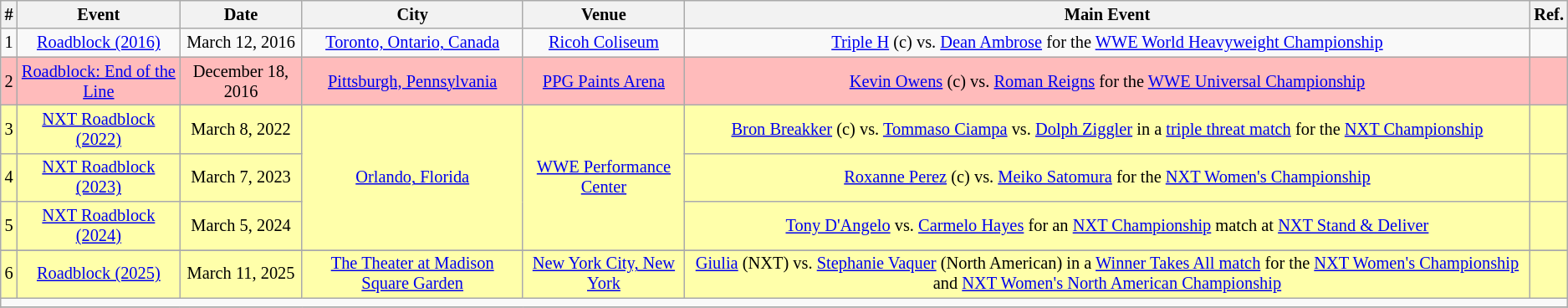<table class="sortable wikitable succession-box" style="font-size:85%; text-align:center;">
<tr>
<th>#</th>
<th>Event</th>
<th>Date</th>
<th>City</th>
<th>Venue</th>
<th>Main Event</th>
<th>Ref.</th>
</tr>
<tr>
<td>1</td>
<td><a href='#'>Roadblock (2016)</a></td>
<td>March 12, 2016</td>
<td><a href='#'>Toronto, Ontario, Canada</a></td>
<td><a href='#'>Ricoh Coliseum</a></td>
<td><a href='#'>Triple H</a> (c) vs. <a href='#'>Dean Ambrose</a> for the <a href='#'>WWE World Heavyweight Championship</a></td>
<td></td>
</tr>
<tr style="background: #FBB">
<td>2</td>
<td><a href='#'>Roadblock: End of the Line</a></td>
<td>December 18, 2016</td>
<td><a href='#'>Pittsburgh, Pennsylvania</a></td>
<td><a href='#'>PPG Paints Arena</a></td>
<td><a href='#'>Kevin Owens</a> (c) vs. <a href='#'>Roman Reigns</a> for the <a href='#'>WWE Universal Championship</a></td>
<td></td>
</tr>
<tr style="background: #FFA">
<td>3</td>
<td><a href='#'>NXT Roadblock (2022)</a></td>
<td>March 8, 2022</td>
<td rowspan="3"><a href='#'>Orlando, Florida</a></td>
<td rowspan="3"><a href='#'>WWE Performance Center</a></td>
<td><a href='#'>Bron Breakker</a> (c) vs. <a href='#'>Tommaso Ciampa</a> vs. <a href='#'>Dolph Ziggler</a> in a <a href='#'>triple threat match</a> for the <a href='#'>NXT Championship</a></td>
<td></td>
</tr>
<tr style="background: #FFA">
<td>4</td>
<td><a href='#'>NXT Roadblock (2023)</a></td>
<td>March 7, 2023</td>
<td><a href='#'>Roxanne Perez</a> (c) vs. <a href='#'>Meiko Satomura</a> for the <a href='#'>NXT Women's Championship</a></td>
<td></td>
</tr>
<tr style="background: #FFA">
<td>5</td>
<td><a href='#'>NXT Roadblock (2024)</a></td>
<td>March 5, 2024</td>
<td><a href='#'>Tony D'Angelo</a> vs. <a href='#'>Carmelo Hayes</a> for an <a href='#'>NXT Championship</a> match at <a href='#'>NXT Stand & Deliver</a></td>
<td></td>
</tr>
<tr>
</tr>
<tr style="background: #FFA">
<td>6</td>
<td><a href='#'>Roadblock (2025)</a></td>
<td>March 11, 2025</td>
<td><a href='#'>The Theater at Madison Square Garden</a></td>
<td><a href='#'>New York City, New York</a></td>
<td><a href='#'>Giulia</a> (NXT) vs. <a href='#'>Stephanie Vaquer</a> (North American) in a <a href='#'>Winner Takes All match</a> for the <a href='#'>NXT Women's Championship</a> and <a href='#'>NXT Women's North American Championship</a></td>
<td></td>
</tr>
<tr>
<td colspan="10"></td>
</tr>
<tr>
</tr>
</table>
